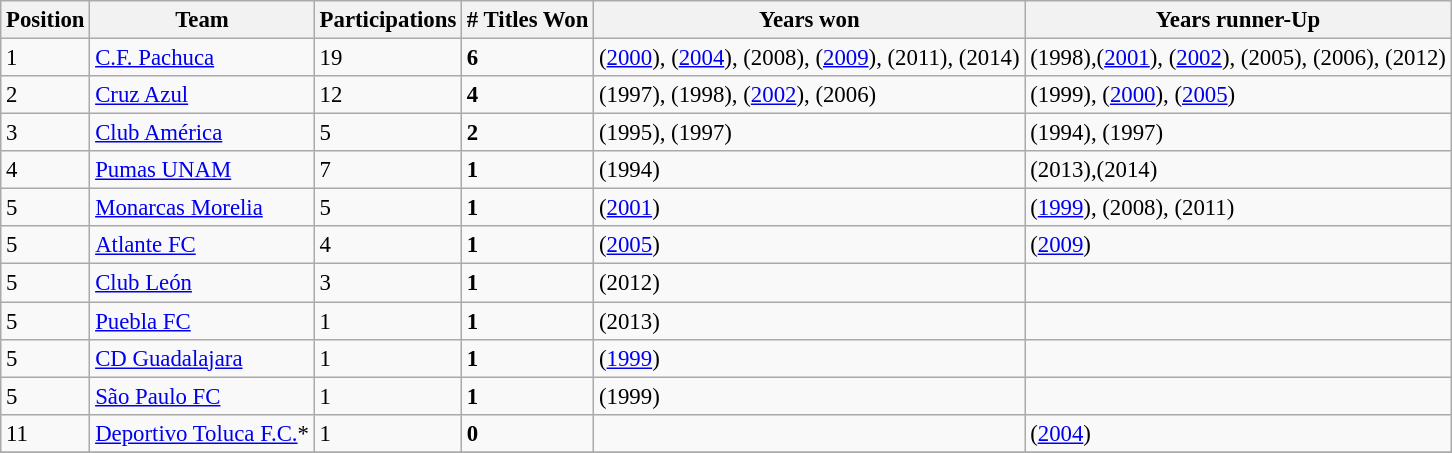<table class="wikitable" style="text-align: left; font-size:95%;">
<tr>
<th>Position</th>
<th>Team</th>
<th>Participations</th>
<th># Titles Won</th>
<th>Years won</th>
<th>Years runner-Up</th>
</tr>
<tr>
<td>1</td>
<td> <a href='#'>C.F. Pachuca</a></td>
<td>19</td>
<td><strong>6</strong></td>
<td>(<a href='#'>2000</a>), (<a href='#'>2004</a>), (2008), (<a href='#'>2009</a>), (2011), (2014)</td>
<td>(1998),(<a href='#'>2001</a>), (<a href='#'>2002</a>), (2005), (2006), (2012)</td>
</tr>
<tr>
<td>2</td>
<td> <a href='#'>Cruz Azul</a></td>
<td>12</td>
<td><strong>4</strong></td>
<td>(1997), (1998), (<a href='#'>2002</a>), (2006)</td>
<td>(1999), (<a href='#'>2000</a>), (<a href='#'>2005</a>)</td>
</tr>
<tr>
<td>3</td>
<td> <a href='#'>Club América</a></td>
<td>5</td>
<td><strong>2</strong></td>
<td>(1995), (1997)</td>
<td>(1994), (1997)</td>
</tr>
<tr>
<td>4</td>
<td> <a href='#'>Pumas UNAM</a></td>
<td>7</td>
<td><strong>1</strong></td>
<td>(1994)</td>
<td>(2013),(2014)</td>
</tr>
<tr>
<td>5</td>
<td> <a href='#'>Monarcas Morelia</a></td>
<td>5</td>
<td><strong>1</strong></td>
<td>(<a href='#'>2001</a>)</td>
<td>(<a href='#'>1999</a>), (2008), (2011)</td>
</tr>
<tr>
<td>5</td>
<td> <a href='#'>Atlante FC</a></td>
<td>4</td>
<td><strong>1</strong></td>
<td>(<a href='#'>2005</a>)</td>
<td>(<a href='#'>2009</a>)</td>
</tr>
<tr>
<td>5</td>
<td> <a href='#'>Club León</a></td>
<td>3</td>
<td><strong>1</strong></td>
<td>(2012)</td>
<td></td>
</tr>
<tr>
<td>5</td>
<td> <a href='#'>Puebla FC</a></td>
<td>1</td>
<td><strong>1</strong></td>
<td>(2013)</td>
<td></td>
</tr>
<tr>
<td>5</td>
<td> <a href='#'>CD Guadalajara</a></td>
<td>1</td>
<td><strong>1</strong></td>
<td>(<a href='#'>1999</a>)</td>
<td></td>
</tr>
<tr>
<td>5</td>
<td> <a href='#'>São Paulo FC</a></td>
<td>1</td>
<td><strong>1</strong></td>
<td>(1999)</td>
<td></td>
</tr>
<tr>
<td>11</td>
<td> <a href='#'>Deportivo Toluca F.C.</a>*</td>
<td>1</td>
<td><strong>0</strong></td>
<td></td>
<td>(<a href='#'>2004</a>)</td>
</tr>
<tr>
</tr>
</table>
